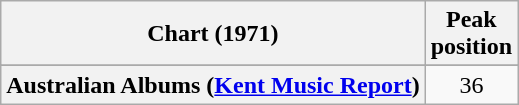<table class="wikitable plainrowheaders sortable" style="text-align:left;">
<tr>
<th>Chart (1971)</th>
<th>Peak<br>position</th>
</tr>
<tr>
</tr>
<tr>
</tr>
<tr>
</tr>
<tr>
<th scope="row">Australian Albums (<a href='#'>Kent Music Report</a>)</th>
<td style="text-align:center;">36</td>
</tr>
</table>
